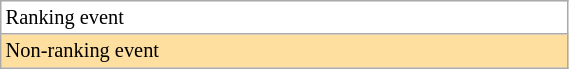<table class="wikitable" style="font-size:85%;" width=30%>
<tr bgcolor="#ffffff">
<td>Ranking event</td>
</tr>
<tr style="background:#ffdf9f;">
<td>Non-ranking event</td>
</tr>
</table>
